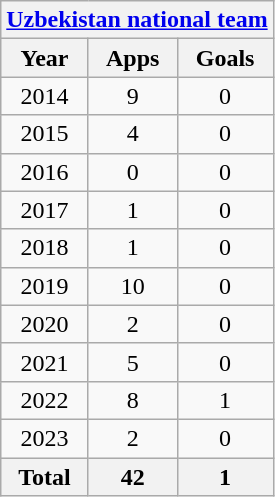<table class="wikitable" style="text-align:center">
<tr>
<th colspan=3><a href='#'>Uzbekistan national team</a></th>
</tr>
<tr>
<th>Year</th>
<th>Apps</th>
<th>Goals</th>
</tr>
<tr>
<td>2014</td>
<td>9</td>
<td>0</td>
</tr>
<tr>
<td>2015</td>
<td>4</td>
<td>0</td>
</tr>
<tr>
<td>2016</td>
<td>0</td>
<td>0</td>
</tr>
<tr>
<td>2017</td>
<td>1</td>
<td>0</td>
</tr>
<tr>
<td>2018</td>
<td>1</td>
<td>0</td>
</tr>
<tr>
<td>2019</td>
<td>10</td>
<td>0</td>
</tr>
<tr>
<td>2020</td>
<td>2</td>
<td>0</td>
</tr>
<tr>
<td>2021</td>
<td>5</td>
<td>0</td>
</tr>
<tr>
<td>2022</td>
<td>8</td>
<td>1</td>
</tr>
<tr>
<td>2023</td>
<td>2</td>
<td>0</td>
</tr>
<tr>
<th>Total</th>
<th>42</th>
<th>1</th>
</tr>
</table>
